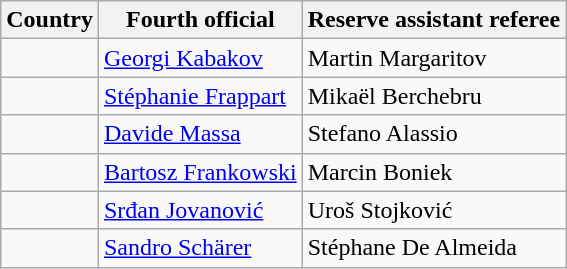<table class="wikitable" style="display:inline-table;">
<tr>
<th>Country</th>
<th>Fourth official</th>
<th>Reserve assistant referee</th>
</tr>
<tr>
<td></td>
<td><a href='#'>Georgi Kabakov</a></td>
<td>Martin Margaritov</td>
</tr>
<tr>
<td></td>
<td><a href='#'>Stéphanie Frappart</a></td>
<td>Mikaël Berchebru</td>
</tr>
<tr>
<td></td>
<td><a href='#'>Davide Massa</a></td>
<td>Stefano Alassio</td>
</tr>
<tr>
<td></td>
<td><a href='#'>Bartosz Frankowski</a></td>
<td>Marcin Boniek</td>
</tr>
<tr>
<td></td>
<td><a href='#'>Srđan Jovanović</a></td>
<td>Uroš Stojković</td>
</tr>
<tr>
<td></td>
<td><a href='#'>Sandro Schärer</a></td>
<td>Stéphane De Almeida</td>
</tr>
</table>
